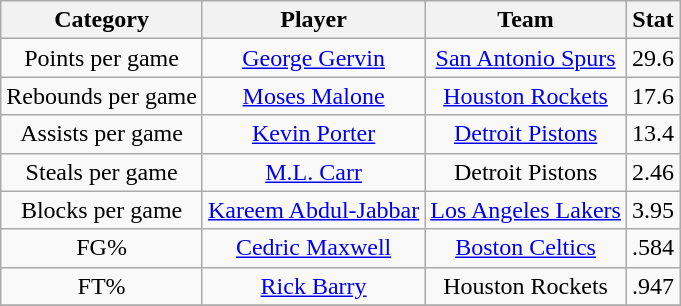<table class="wikitable" style="text-align:center">
<tr>
<th>Category</th>
<th>Player</th>
<th>Team</th>
<th>Stat</th>
</tr>
<tr>
<td>Points per game</td>
<td><a href='#'>George Gervin</a></td>
<td><a href='#'>San Antonio Spurs</a></td>
<td>29.6</td>
</tr>
<tr>
<td>Rebounds per game</td>
<td><a href='#'>Moses Malone</a></td>
<td><a href='#'>Houston Rockets</a></td>
<td>17.6</td>
</tr>
<tr>
<td>Assists per game</td>
<td><a href='#'>Kevin Porter</a></td>
<td><a href='#'>Detroit Pistons</a></td>
<td>13.4</td>
</tr>
<tr>
<td>Steals per game</td>
<td><a href='#'>M.L. Carr</a></td>
<td>Detroit Pistons</td>
<td>2.46</td>
</tr>
<tr>
<td>Blocks per game</td>
<td><a href='#'>Kareem Abdul-Jabbar</a></td>
<td><a href='#'>Los Angeles Lakers</a></td>
<td>3.95</td>
</tr>
<tr>
<td>FG%</td>
<td><a href='#'>Cedric Maxwell</a></td>
<td><a href='#'>Boston Celtics</a></td>
<td>.584</td>
</tr>
<tr>
<td>FT%</td>
<td><a href='#'>Rick Barry</a></td>
<td>Houston Rockets</td>
<td>.947</td>
</tr>
<tr>
</tr>
</table>
